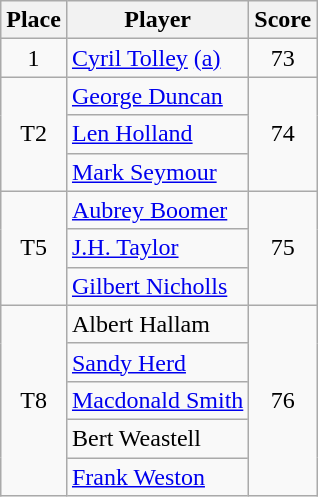<table class=wikitable>
<tr>
<th>Place</th>
<th>Player</th>
<th>Score</th>
</tr>
<tr>
<td align=center>1</td>
<td> <a href='#'>Cyril Tolley</a> <a href='#'>(a)</a></td>
<td align=center>73</td>
</tr>
<tr>
<td rowspan=3 align=center>T2</td>
<td> <a href='#'>George Duncan</a></td>
<td rowspan=3 align=center>74</td>
</tr>
<tr>
<td> <a href='#'>Len Holland</a></td>
</tr>
<tr>
<td> <a href='#'>Mark Seymour</a></td>
</tr>
<tr>
<td rowspan=3 align=center>T5</td>
<td> <a href='#'>Aubrey Boomer</a></td>
<td rowspan=3 align=center>75</td>
</tr>
<tr>
<td> <a href='#'>J.H. Taylor</a></td>
</tr>
<tr>
<td> <a href='#'>Gilbert Nicholls</a></td>
</tr>
<tr>
<td rowspan=5 align=center>T8</td>
<td> Albert Hallam</td>
<td rowspan=5 align=center>76</td>
</tr>
<tr>
<td> <a href='#'>Sandy Herd</a></td>
</tr>
<tr>
<td> <a href='#'>Macdonald Smith</a></td>
</tr>
<tr>
<td> Bert Weastell</td>
</tr>
<tr>
<td> <a href='#'>Frank Weston</a></td>
</tr>
</table>
